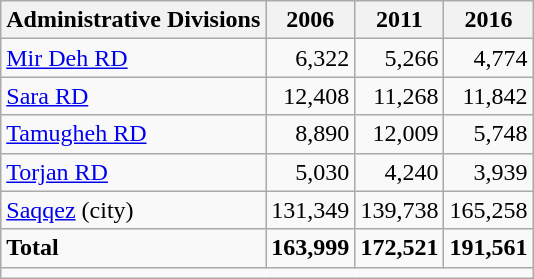<table class="wikitable">
<tr>
<th>Administrative Divisions</th>
<th>2006</th>
<th>2011</th>
<th>2016</th>
</tr>
<tr>
<td><a href='#'>Mir Deh RD</a></td>
<td style="text-align: right;">6,322</td>
<td style="text-align: right;">5,266</td>
<td style="text-align: right;">4,774</td>
</tr>
<tr>
<td><a href='#'>Sara RD</a></td>
<td style="text-align: right;">12,408</td>
<td style="text-align: right;">11,268</td>
<td style="text-align: right;">11,842</td>
</tr>
<tr>
<td><a href='#'>Tamugheh RD</a></td>
<td style="text-align: right;">8,890</td>
<td style="text-align: right;">12,009</td>
<td style="text-align: right;">5,748</td>
</tr>
<tr>
<td><a href='#'>Torjan RD</a></td>
<td style="text-align: right;">5,030</td>
<td style="text-align: right;">4,240</td>
<td style="text-align: right;">3,939</td>
</tr>
<tr>
<td><a href='#'>Saqqez</a> (city)</td>
<td style="text-align: right;">131,349</td>
<td style="text-align: right;">139,738</td>
<td style="text-align: right;">165,258</td>
</tr>
<tr>
<td><strong>Total</strong></td>
<td style="text-align: right;"><strong>163,999</strong></td>
<td style="text-align: right;"><strong>172,521</strong></td>
<td style="text-align: right;"><strong>191,561</strong></td>
</tr>
<tr>
<td colspan=4></td>
</tr>
</table>
